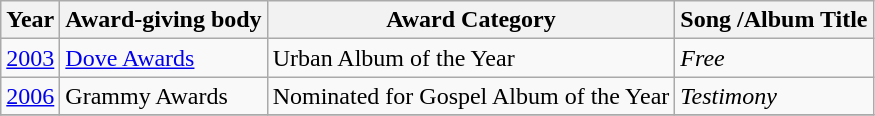<table class="wikitable">
<tr>
<th>Year</th>
<th>Award-giving body</th>
<th>Award Category</th>
<th>Song /Album Title</th>
</tr>
<tr>
<td><a href='#'>2003</a></td>
<td><a href='#'>Dove Awards</a></td>
<td>Urban Album of the Year</td>
<td><em>Free</em></td>
</tr>
<tr>
<td><a href='#'>2006</a></td>
<td>Grammy Awards</td>
<td>Nominated for Gospel Album of the Year</td>
<td><em>Testimony</em></td>
</tr>
<tr>
</tr>
</table>
